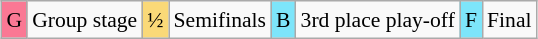<table class="wikitable" style="margin:0.5em auto; font-size:90%; line-height:1.25em;">
<tr>
<td bgcolor="#FA7894" align=center>G</td>
<td>Group stage</td>
<td bgcolor="#FAD978" align=center>½</td>
<td>Semifinals</td>
<td bgcolor="#7DE5FA" align=center>B</td>
<td>3rd place play-off</td>
<td bgcolor="#7DE5FA" align=center>F</td>
<td>Final</td>
</tr>
</table>
